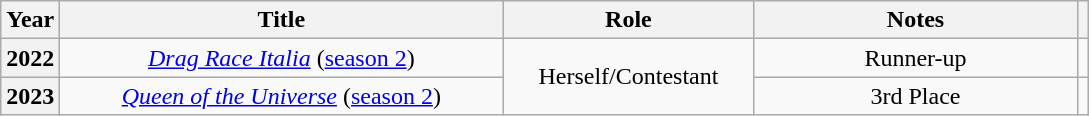<table class="wikitable plainrowheaders" style="text-align:center;">
<tr>
<th scope="col">Year</th>
<th scope="col" style="width: 18em; class="unsortable">Title</th>
<th scope="col" style="width: 10em; class="unsortable">Role</th>
<th scope="col" style="width: 13em; class="unsortable">Notes</th>
<th scope="col" class="unsortable"></th>
</tr>
<tr>
<th scope="row">2022</th>
<td><em><a href='#'>Drag Race Italia</a></em> (<a href='#'>season 2</a>)</td>
<td rowspan="2">Herself/Contestant</td>
<td>Runner-up</td>
<td></td>
</tr>
<tr>
<th scope="row">2023</th>
<td><em><a href='#'>Queen of the Universe</a></em> (<a href='#'>season 2</a>)</td>
<td>3rd Place</td>
<td></td>
</tr>
</table>
